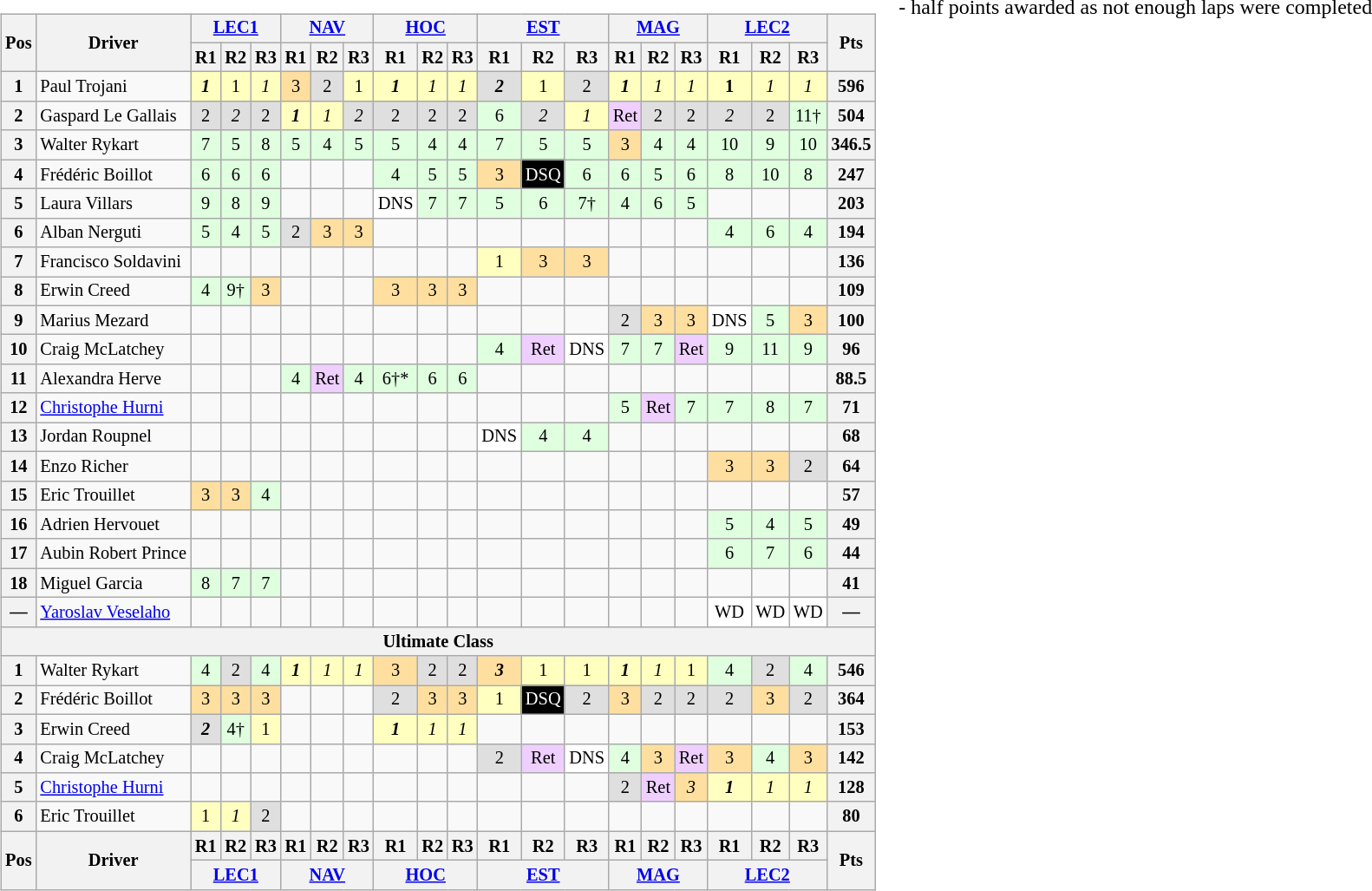<table>
<tr valign="top">
<td><br><table class="wikitable" style="font-size:85%; text-align:center">
<tr>
<th rowspan="2" valign="middle">Pos</th>
<th rowspan="2" valign="middle">Driver</th>
<th colspan="3"><a href='#'>LEC1</a><br></th>
<th colspan="3"><a href='#'>NAV</a><br></th>
<th colspan="3"><a href='#'>HOC</a><br></th>
<th colspan="3"><a href='#'>EST</a><br></th>
<th colspan="3"><a href='#'>MAG</a><br></th>
<th colspan="3"><a href='#'>LEC2</a><br></th>
<th rowspan="2" valign="middle">Pts</th>
</tr>
<tr>
<th>R1</th>
<th>R2</th>
<th>R3</th>
<th>R1</th>
<th>R2</th>
<th>R3</th>
<th>R1</th>
<th>R2</th>
<th>R3</th>
<th>R1</th>
<th>R2</th>
<th>R3</th>
<th>R1</th>
<th>R2</th>
<th>R3</th>
<th>R1</th>
<th>R2</th>
<th>R3</th>
</tr>
<tr>
<th>1</th>
<td align="left"> Paul Trojani</td>
<td style="background:#ffffbf;"><strong><em>1</em></strong></td>
<td style="background:#ffffbf;">1</td>
<td style="background:#ffffbf;"><em>1</em></td>
<td style="background:#ffdf9f;">3</td>
<td style="background:#dfdfdf;">2</td>
<td style="background:#ffffbf;">1</td>
<td style="background:#ffffbf;"><strong><em>1</em></strong></td>
<td style="background:#ffffbf;"><em>1</em></td>
<td style="background:#ffffbf;"><em>1</em></td>
<td style="background:#dfdfdf;"><strong><em>2</em></strong></td>
<td style="background:#ffffbf;">1</td>
<td style="background:#dfdfdf;">2</td>
<td style="background:#ffffbf;"><strong><em>1</em></strong></td>
<td style="background:#ffffbf;"><em>1</em></td>
<td style="background:#ffffbf;"><em>1</em></td>
<td style="background:#ffffbf;"><strong>1</strong></td>
<td style="background:#ffffbf;"><em>1</em></td>
<td style="background:#ffffbf;"><em>1</em></td>
<th>596</th>
</tr>
<tr>
<th>2</th>
<td nowrap="" align="left"> Gaspard Le Gallais</td>
<td style="background:#dfdfdf;">2</td>
<td style="background:#dfdfdf;"><em>2</em></td>
<td style="background:#dfdfdf;">2</td>
<td style="background:#ffffbf;"><strong><em>1</em></strong></td>
<td style="background:#ffffbf;"><em>1</em></td>
<td style="background:#dfdfdf;"><em>2</em></td>
<td style="background:#dfdfdf;">2</td>
<td style="background:#dfdfdf;">2</td>
<td style="background:#dfdfdf;">2</td>
<td style="background:#dfffdf;">6</td>
<td style="background:#dfdfdf;"><em>2</em></td>
<td style="background:#ffffbf;"><em>1</em></td>
<td style="background:#efcfff;">Ret</td>
<td style="background:#dfdfdf;">2</td>
<td style="background:#dfdfdf;">2</td>
<td style="background:#dfdfdf;"><em>2</em></td>
<td style="background:#dfdfdf;">2</td>
<td style="background:#dfffdf;">11†</td>
<th>504</th>
</tr>
<tr>
<th>3</th>
<td align="left"> Walter Rykart</td>
<td style="background:#dfffdf;">7</td>
<td style="background:#dfffdf;">5</td>
<td style="background:#dfffdf;">8</td>
<td style="background:#dfffdf;">5</td>
<td style="background:#dfffdf;">4</td>
<td style="background:#dfffdf;">5</td>
<td style="background:#dfffdf;">5</td>
<td style="background:#dfffdf;">4</td>
<td style="background:#dfffdf;">4</td>
<td style="background:#dfffdf;">7</td>
<td style="background:#dfffdf;">5</td>
<td style="background:#dfffdf;">5</td>
<td style="background:#ffdf9f;">3</td>
<td style="background:#dfffdf;">4</td>
<td style="background:#dfffdf;">4</td>
<td style="background:#dfffdf;">10</td>
<td style="background:#dfffdf;">9</td>
<td style="background:#dfffdf;">10</td>
<th>346.5</th>
</tr>
<tr>
<th>4</th>
<td align="left"> Frédéric Boillot</td>
<td style="background:#dfffdf;">6</td>
<td style="background:#dfffdf;">6</td>
<td style="background:#dfffdf;">6</td>
<td></td>
<td></td>
<td></td>
<td style="background:#dfffdf;">4</td>
<td style="background:#dfffdf;">5</td>
<td style="background:#dfffdf;">5</td>
<td style="background:#ffdf9f;">3</td>
<td style="background-color:#000000;color:white">DSQ</td>
<td style="background:#dfffdf;">6</td>
<td style="background:#dfffdf;">6</td>
<td style="background:#dfffdf;">5</td>
<td style="background:#dfffdf;">6</td>
<td style="background:#dfffdf;">8</td>
<td style="background:#dfffdf;">10</td>
<td style="background:#dfffdf;">8</td>
<th>247</th>
</tr>
<tr>
<th>5</th>
<td align="left"> Laura Villars</td>
<td style="background:#dfffdf;">9</td>
<td style="background:#dfffdf;">8</td>
<td style="background:#dfffdf;">9</td>
<td></td>
<td></td>
<td></td>
<td style="background:#ffffff;">DNS</td>
<td style="background:#dfffdf;">7</td>
<td style="background:#dfffdf;">7</td>
<td style="background:#dfffdf;">5</td>
<td style="background:#dfffdf;">6</td>
<td style="background:#dfffdf;">7†</td>
<td style="background:#dfffdf;">4</td>
<td style="background:#dfffdf;">6</td>
<td style="background:#dfffdf;">5</td>
<td></td>
<td></td>
<td></td>
<th>203</th>
</tr>
<tr>
<th>6</th>
<td align="left"> Alban Nerguti</td>
<td style="background:#dfffdf;">5</td>
<td style="background:#dfffdf;">4</td>
<td style="background:#dfffdf;">5</td>
<td style="background:#dfdfdf;">2</td>
<td style="background:#ffdf9f;">3</td>
<td style="background:#ffdf9f;">3</td>
<td></td>
<td></td>
<td></td>
<td></td>
<td></td>
<td></td>
<td></td>
<td></td>
<td></td>
<td style="background:#dfffdf;">4</td>
<td style="background:#dfffdf;">6</td>
<td style="background:#dfffdf;">4</td>
<th>194</th>
</tr>
<tr>
<th>7</th>
<td nowrap="" align="left"> Francisco Soldavini</td>
<td></td>
<td></td>
<td></td>
<td></td>
<td></td>
<td></td>
<td></td>
<td></td>
<td></td>
<td style="background:#ffffbf;">1</td>
<td style="background:#ffdf9f;">3</td>
<td style="background:#ffdf9f;">3</td>
<td></td>
<td></td>
<td></td>
<td></td>
<td></td>
<td></td>
<th>136</th>
</tr>
<tr>
<th>8</th>
<td align="left"> Erwin Creed</td>
<td style="background:#dfffdf;">4</td>
<td style="background:#dfffdf;">9†</td>
<td style="background:#ffdf9f;">3</td>
<td></td>
<td></td>
<td></td>
<td style="background:#ffdf9f;">3</td>
<td style="background:#ffdf9f;">3</td>
<td style="background:#ffdf9f;">3</td>
<td></td>
<td></td>
<td></td>
<td></td>
<td></td>
<td></td>
<td></td>
<td></td>
<td></td>
<th>109</th>
</tr>
<tr>
<th>9</th>
<td align="left"> Marius Mezard</td>
<td></td>
<td></td>
<td></td>
<td></td>
<td></td>
<td></td>
<td></td>
<td></td>
<td></td>
<td></td>
<td></td>
<td></td>
<td style="background:#dfdfdf;">2</td>
<td style="background:#ffdf9f;">3</td>
<td style="background:#ffdf9f;">3</td>
<td style="background:#ffffff;">DNS</td>
<td style="background:#dfffdf;">5</td>
<td style="background:#ffdf9f;">3</td>
<th>100</th>
</tr>
<tr>
<th>10</th>
<td align="left"> Craig McLatchey</td>
<td></td>
<td></td>
<td></td>
<td></td>
<td></td>
<td></td>
<td></td>
<td></td>
<td></td>
<td style="background:#dfffdf;">4</td>
<td style="background:#efcfff;">Ret</td>
<td style="background:#ffffff;">DNS</td>
<td style="background:#dfffdf;">7</td>
<td style="background:#dfffdf;">7</td>
<td style="background:#efcfff;">Ret</td>
<td style="background:#dfffdf;">9</td>
<td style="background:#dfffdf;">11</td>
<td style="background:#dfffdf;">9</td>
<th>96</th>
</tr>
<tr>
<th>11</th>
<td align="left"> Alexandra Herve</td>
<td></td>
<td></td>
<td></td>
<td style="background:#dfffdf;">4</td>
<td style="background:#efcfff;">Ret</td>
<td style="background:#dfffdf;">4</td>
<td style="background:#dfffdf;">6†*</td>
<td style="background:#dfffdf;">6</td>
<td style="background:#dfffdf;">6</td>
<td></td>
<td></td>
<td></td>
<td></td>
<td></td>
<td></td>
<td></td>
<td></td>
<td></td>
<th>88.5</th>
</tr>
<tr>
<th>12</th>
<td align="left"> <a href='#'>Christophe Hurni</a></td>
<td></td>
<td></td>
<td></td>
<td></td>
<td></td>
<td></td>
<td></td>
<td></td>
<td></td>
<td></td>
<td></td>
<td></td>
<td style="background:#dfffdf;">5</td>
<td style="background:#efcfff;">Ret</td>
<td style="background:#dfffdf;">7</td>
<td style="background:#dfffdf;">7</td>
<td style="background:#dfffdf;">8</td>
<td style="background:#dfffdf;">7</td>
<th>71</th>
</tr>
<tr>
<th>13</th>
<td align="left"> Jordan Roupnel</td>
<td></td>
<td></td>
<td></td>
<td></td>
<td></td>
<td></td>
<td></td>
<td></td>
<td></td>
<td style="background:#ffffff;">DNS</td>
<td style="background:#dfffdf;">4</td>
<td style="background:#dfffdf;">4</td>
<td></td>
<td></td>
<td></td>
<td></td>
<td></td>
<td></td>
<th>68</th>
</tr>
<tr>
<th>14</th>
<td align="left"> Enzo Richer</td>
<td></td>
<td></td>
<td></td>
<td></td>
<td></td>
<td></td>
<td></td>
<td></td>
<td></td>
<td></td>
<td></td>
<td></td>
<td></td>
<td></td>
<td></td>
<td style="background:#ffdf9f;">3</td>
<td style="background:#ffdf9f;">3</td>
<td style="background:#dfdfdf;">2</td>
<th>64</th>
</tr>
<tr>
<th>15</th>
<td align="left"> Eric Trouillet</td>
<td style="background:#ffdf9f;">3</td>
<td style="background:#ffdf9f;">3</td>
<td style="background:#dfffdf;">4</td>
<td></td>
<td></td>
<td></td>
<td></td>
<td></td>
<td></td>
<td></td>
<td></td>
<td></td>
<td></td>
<td></td>
<td></td>
<td></td>
<td></td>
<td></td>
<th>57</th>
</tr>
<tr>
<th>16</th>
<td align="left"> Adrien Hervouet</td>
<td></td>
<td></td>
<td></td>
<td></td>
<td></td>
<td></td>
<td></td>
<td></td>
<td></td>
<td></td>
<td></td>
<td></td>
<td></td>
<td></td>
<td></td>
<td style="background:#dfffdf;">5</td>
<td style="background:#dfffdf;">4</td>
<td style="background:#dfffdf;">5</td>
<th>49</th>
</tr>
<tr>
<th>17</th>
<td align="left"> Aubin Robert Prince</td>
<td></td>
<td></td>
<td></td>
<td></td>
<td></td>
<td></td>
<td></td>
<td></td>
<td></td>
<td></td>
<td></td>
<td></td>
<td></td>
<td></td>
<td></td>
<td style="background:#dfffdf;">6</td>
<td style="background:#dfffdf;">7</td>
<td style="background:#dfffdf;">6</td>
<th>44</th>
</tr>
<tr>
<th>18</th>
<td align="left"> Miguel Garcia</td>
<td style="background:#dfffdf;">8</td>
<td style="background:#dfffdf;">7</td>
<td style="background:#dfffdf;">7</td>
<td></td>
<td></td>
<td></td>
<td></td>
<td></td>
<td></td>
<td></td>
<td></td>
<td></td>
<td></td>
<td></td>
<td></td>
<td></td>
<td></td>
<td></td>
<th>41</th>
</tr>
<tr>
<th>—</th>
<td align="left"> <a href='#'>Yaroslav Veselaho</a></td>
<td></td>
<td></td>
<td></td>
<td></td>
<td></td>
<td></td>
<td></td>
<td></td>
<td></td>
<td></td>
<td></td>
<td></td>
<td></td>
<td></td>
<td></td>
<td style="background:#ffffff;">WD</td>
<td style="background:#ffffff;">WD</td>
<td style="background:#ffffff;">WD</td>
<th>—</th>
</tr>
<tr>
<th colspan="21">Ultimate Class</th>
</tr>
<tr>
<th>1</th>
<td align="left"> Walter Rykart</td>
<td style="background:#dfffdf;">4</td>
<td style="background:#dfdfdf;">2</td>
<td style="background:#dfffdf;">4</td>
<td style="background:#ffffbf;"><strong><em>1</em></strong></td>
<td style="background:#ffffbf;"><em>1</em></td>
<td style="background:#ffffbf;"><em>1</em></td>
<td style="background:#ffdf9f;">3</td>
<td style="background:#dfdfdf;">2</td>
<td style="background:#dfdfdf;">2</td>
<td style="background:#ffdf9f;"><strong><em>3</em></strong></td>
<td style="background:#ffffbf;">1</td>
<td style="background:#ffffbf;">1</td>
<td style="background:#ffffbf;"><strong><em>1</em></strong></td>
<td style="background:#ffffbf;"><em>1</em></td>
<td style="background:#ffffbf;">1</td>
<td style="background:#dfffdf;">4</td>
<td style="background:#dfdfdf;">2</td>
<td style="background:#dfffdf;">4</td>
<th>546</th>
</tr>
<tr>
<th>2</th>
<td align="left"> Frédéric Boillot</td>
<td style="background:#ffdf9f;">3</td>
<td style="background:#ffdf9f;">3</td>
<td style="background:#ffdf9f;">3</td>
<td></td>
<td></td>
<td></td>
<td style="background:#dfdfdf;">2</td>
<td style="background:#ffdf9f;">3</td>
<td style="background:#ffdf9f;">3</td>
<td style="background:#ffffbf;">1</td>
<td style="background-color:#000000;color:white">DSQ</td>
<td style="background:#dfdfdf;">2</td>
<td style="background:#ffdf9f;">3</td>
<td style="background:#dfdfdf;">2</td>
<td style="background:#dfdfdf;">2</td>
<td style="background:#dfdfdf;">2</td>
<td style="background:#ffdf9f;">3</td>
<td style="background:#dfdfdf;">2</td>
<th>364</th>
</tr>
<tr>
<th>3</th>
<td align="left"> Erwin Creed</td>
<td style="background:#dfdfdf;"><strong><em>2</em></strong></td>
<td style="background:#dfffdf;">4†</td>
<td style="background:#ffffbf;">1</td>
<td></td>
<td></td>
<td></td>
<td style="background:#ffffbf;"><strong><em>1</em></strong></td>
<td style="background:#ffffbf;"><em>1</em></td>
<td style="background:#ffffbf;"><em>1</em></td>
<td></td>
<td></td>
<td></td>
<td></td>
<td></td>
<td></td>
<td></td>
<td></td>
<td></td>
<th>153</th>
</tr>
<tr>
<th>4</th>
<td align="left"> Craig McLatchey</td>
<td></td>
<td></td>
<td></td>
<td></td>
<td></td>
<td></td>
<td></td>
<td></td>
<td></td>
<td style="background:#dfdfdf;">2</td>
<td style="background:#efcfff;">Ret</td>
<td style="background:#ffffff;">DNS</td>
<td style="background:#dfffdf;">4</td>
<td style="background:#ffdf9f;">3</td>
<td style="background:#efcfff;">Ret</td>
<td style="background:#ffdf9f;">3</td>
<td style="background:#dfffdf;">4</td>
<td style="background:#ffdf9f;">3</td>
<th>142</th>
</tr>
<tr>
<th>5</th>
<td align="left"> <a href='#'>Christophe Hurni</a></td>
<td></td>
<td></td>
<td></td>
<td></td>
<td></td>
<td></td>
<td></td>
<td></td>
<td></td>
<td></td>
<td></td>
<td></td>
<td style="background:#dfdfdf;">2</td>
<td style="background:#efcfff;">Ret</td>
<td style="background:#ffdf9f;"><em>3</em></td>
<td style="background:#ffffbf;"><strong><em>1</em></strong></td>
<td style="background:#ffffbf;"><em>1</em></td>
<td style="background:#ffffbf;"><em>1</em></td>
<th>128</th>
</tr>
<tr>
<th>6</th>
<td align="left"> Eric Trouillet</td>
<td style="background:#ffffbf;">1</td>
<td style="background:#ffffbf;"><em>1</em></td>
<td style="background:#dfdfdf;">2</td>
<td></td>
<td></td>
<td></td>
<td></td>
<td></td>
<td></td>
<td></td>
<td></td>
<td></td>
<td></td>
<td></td>
<td></td>
<td></td>
<td></td>
<td></td>
<th>80</th>
</tr>
<tr>
<th rowspan="2">Pos</th>
<th rowspan="2">Driver</th>
<th>R1</th>
<th>R2</th>
<th>R3</th>
<th>R1</th>
<th>R2</th>
<th>R3</th>
<th>R1</th>
<th>R2</th>
<th>R3</th>
<th>R1</th>
<th>R2</th>
<th>R3</th>
<th>R1</th>
<th>R2</th>
<th>R3</th>
<th>R1</th>
<th>R2</th>
<th>R3</th>
<th rowspan="2">Pts</th>
</tr>
<tr valign="top">
<th colspan="3"><a href='#'>LEC1</a><br></th>
<th colspan="3"><a href='#'>NAV</a><br></th>
<th colspan="3"><a href='#'>HOC</a><br></th>
<th colspan="3"><a href='#'>EST</a><br></th>
<th colspan="3"><a href='#'>MAG</a><br></th>
<th colspan="3"><a href='#'>LEC2</a><br></th>
</tr>
</table>
</td>
<td><br> - half points awarded as not enough laps were completed<br></td>
</tr>
</table>
